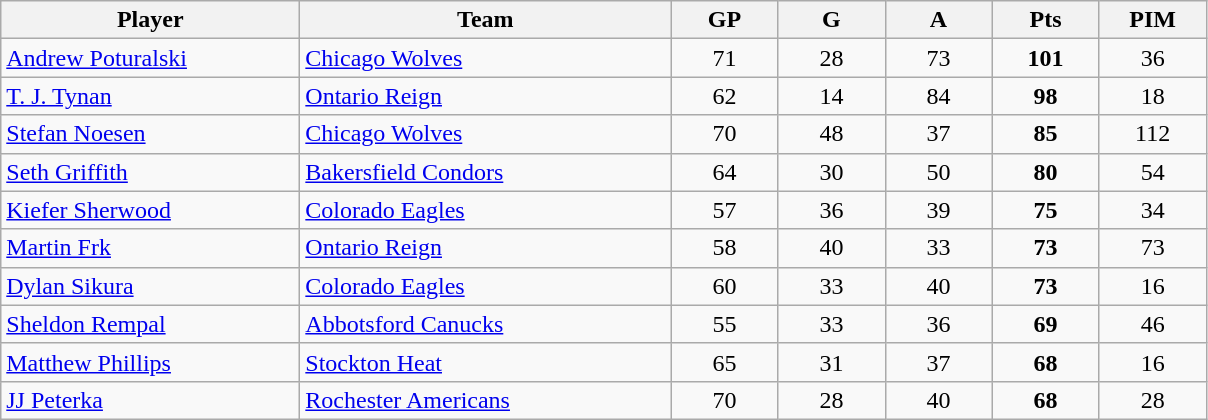<table class="wikitable sortable" style="text-align:center">
<tr>
<th style="width:12em">Player</th>
<th style="width:15em">Team</th>
<th style="width:4em">GP</th>
<th style="width:4em">G</th>
<th style="width:4em">A</th>
<th style="width:4em">Pts</th>
<th style="width:4em">PIM</th>
</tr>
<tr>
<td align=left><a href='#'>Andrew Poturalski</a></td>
<td align=left><a href='#'>Chicago Wolves</a></td>
<td>71</td>
<td>28</td>
<td>73</td>
<td><strong>101</strong></td>
<td>36</td>
</tr>
<tr>
<td align=left><a href='#'>T. J. Tynan</a></td>
<td align=left><a href='#'>Ontario Reign</a></td>
<td>62</td>
<td>14</td>
<td>84</td>
<td><strong>98</strong></td>
<td>18</td>
</tr>
<tr>
<td align=left><a href='#'>Stefan Noesen</a></td>
<td align=left><a href='#'>Chicago Wolves</a></td>
<td>70</td>
<td>48</td>
<td>37</td>
<td><strong>85</strong></td>
<td>112</td>
</tr>
<tr>
<td align=left><a href='#'>Seth Griffith</a></td>
<td align=left><a href='#'>Bakersfield Condors</a></td>
<td>64</td>
<td>30</td>
<td>50</td>
<td><strong>80</strong></td>
<td>54</td>
</tr>
<tr>
<td align=left><a href='#'>Kiefer Sherwood</a></td>
<td align=left><a href='#'>Colorado Eagles</a></td>
<td>57</td>
<td>36</td>
<td>39</td>
<td><strong>75</strong></td>
<td>34</td>
</tr>
<tr>
<td align=left><a href='#'>Martin Frk</a></td>
<td align=left><a href='#'>Ontario Reign</a></td>
<td>58</td>
<td>40</td>
<td>33</td>
<td><strong>73</strong></td>
<td>73</td>
</tr>
<tr>
<td align=left><a href='#'>Dylan Sikura</a></td>
<td align=left><a href='#'>Colorado Eagles</a></td>
<td>60</td>
<td>33</td>
<td>40</td>
<td><strong>73</strong></td>
<td>16</td>
</tr>
<tr>
<td align=left><a href='#'>Sheldon Rempal</a></td>
<td align=left><a href='#'>Abbotsford Canucks</a></td>
<td>55</td>
<td>33</td>
<td>36</td>
<td><strong>69</strong></td>
<td>46</td>
</tr>
<tr>
<td align=left><a href='#'>Matthew Phillips</a></td>
<td align=left><a href='#'>Stockton Heat</a></td>
<td>65</td>
<td>31</td>
<td>37</td>
<td><strong>68</strong></td>
<td>16</td>
</tr>
<tr>
<td align=left><a href='#'>JJ Peterka</a></td>
<td align=left><a href='#'>Rochester Americans</a></td>
<td>70</td>
<td>28</td>
<td>40</td>
<td><strong>68</strong></td>
<td>28</td>
</tr>
</table>
